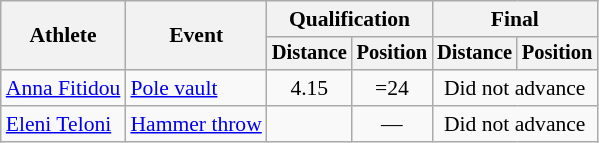<table class=wikitable style="font-size:90%">
<tr>
<th rowspan="2">Athlete</th>
<th rowspan="2">Event</th>
<th colspan="2">Qualification</th>
<th colspan="2">Final</th>
</tr>
<tr style="font-size:95%">
<th>Distance</th>
<th>Position</th>
<th>Distance</th>
<th>Position</th>
</tr>
<tr align=center>
<td align=left><a href='#'>Anna Fitidou</a></td>
<td align=left><a href='#'>Pole vault</a></td>
<td>4.15</td>
<td>=24</td>
<td colspan=2>Did not advance</td>
</tr>
<tr align=center>
<td align=left><a href='#'>Eleni Teloni</a></td>
<td align=left><a href='#'>Hammer throw</a></td>
<td></td>
<td>—</td>
<td colspan=2>Did not advance</td>
</tr>
</table>
